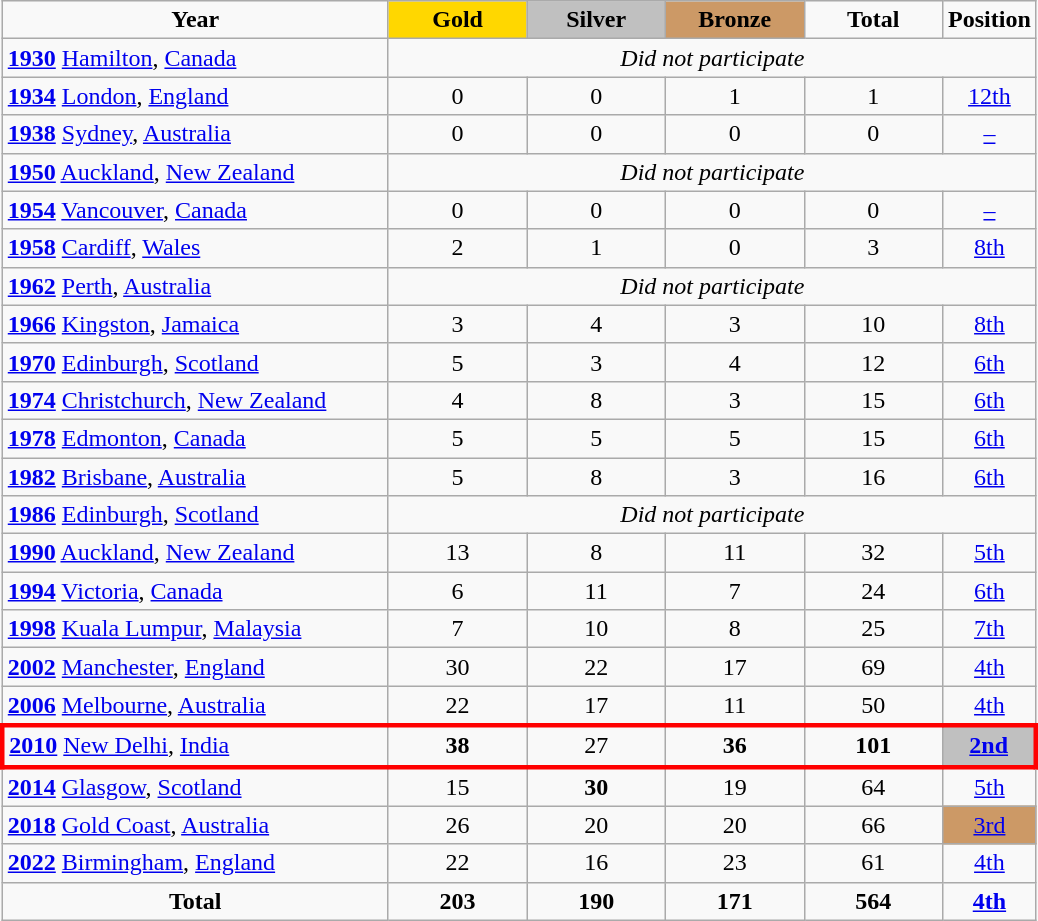<table class="wikitable sortable" style="text-align:center">
<tr>
<td width=250 align=center><strong>Year</strong></td>
<td width=85 align=center bgcolor=gold><strong> Gold</strong></td>
<td width=85 align=center bgcolor=silver><strong>Silver</strong></td>
<td width="85" align="center" bgcolor="#cc9966"><strong>Bronze</strong></td>
<td width=85 align=center><strong>Total</strong></td>
<td><strong>Position</strong></td>
</tr>
<tr>
<td align=left><strong><a href='#'>1930</a></strong>  <a href='#'>Hamilton</a>, <a href='#'>Canada</a></td>
<td colspan="5"><em>Did not participate</em></td>
</tr>
<tr>
<td align=left><strong><a href='#'>1934</a></strong>  <a href='#'>London</a>, <a href='#'>England</a></td>
<td>0</td>
<td>0</td>
<td>1</td>
<td>1</td>
<td><a href='#'>12th</a></td>
</tr>
<tr>
<td align=left><strong><a href='#'>1938</a></strong>  <a href='#'>Sydney</a>, <a href='#'>Australia</a></td>
<td>0</td>
<td>0</td>
<td>0</td>
<td>0</td>
<td><a href='#'>–</a></td>
</tr>
<tr>
<td align=left><strong><a href='#'>1950</a></strong>  <a href='#'>Auckland</a>, <a href='#'>New Zealand</a></td>
<td colspan="5"><em>Did not participate</em></td>
</tr>
<tr>
<td align=left><strong><a href='#'>1954</a></strong>  <a href='#'>Vancouver</a>, <a href='#'>Canada</a></td>
<td>0</td>
<td>0</td>
<td>0</td>
<td>0</td>
<td><a href='#'>–</a></td>
</tr>
<tr>
<td align=left><strong><a href='#'>1958</a></strong>  <a href='#'>Cardiff</a>, <a href='#'>Wales</a></td>
<td>2</td>
<td>1</td>
<td>0</td>
<td>3</td>
<td><a href='#'>8th</a></td>
</tr>
<tr>
<td align=left><strong><a href='#'>1962</a></strong>  <a href='#'>Perth</a>, <a href='#'>Australia</a></td>
<td colspan="5"><em>Did not participate</em></td>
</tr>
<tr>
<td align=left><strong><a href='#'>1966</a></strong>  <a href='#'>Kingston</a>, <a href='#'>Jamaica</a></td>
<td>3</td>
<td>4</td>
<td>3</td>
<td>10</td>
<td><a href='#'>8th</a></td>
</tr>
<tr>
<td align=left><strong><a href='#'>1970</a></strong>  <a href='#'>Edinburgh</a>, <a href='#'>Scotland</a></td>
<td>5</td>
<td>3</td>
<td>4</td>
<td>12</td>
<td><a href='#'>6th</a></td>
</tr>
<tr>
<td align=left><strong><a href='#'>1974</a></strong>  <a href='#'>Christchurch</a>, <a href='#'>New Zealand</a></td>
<td>4</td>
<td>8</td>
<td>3</td>
<td>15</td>
<td><a href='#'>6th</a></td>
</tr>
<tr>
<td align=left><strong><a href='#'>1978</a></strong>   <a href='#'>Edmonton</a>, <a href='#'>Canada</a></td>
<td>5</td>
<td>5</td>
<td>5</td>
<td>15</td>
<td><a href='#'>6th</a></td>
</tr>
<tr>
<td align=left><strong><a href='#'>1982</a></strong>  <a href='#'>Brisbane</a>, <a href='#'>Australia</a></td>
<td>5</td>
<td>8</td>
<td>3</td>
<td>16</td>
<td><a href='#'>6th</a></td>
</tr>
<tr>
<td align=left><strong><a href='#'>1986</a></strong>  <a href='#'>Edinburgh</a>, <a href='#'>Scotland</a></td>
<td colspan="5"><em>Did not participate</em></td>
</tr>
<tr>
<td align=left><strong><a href='#'>1990</a></strong>  <a href='#'>Auckland</a>, <a href='#'>New Zealand</a></td>
<td>13</td>
<td>8</td>
<td>11</td>
<td>32</td>
<td><a href='#'>5th</a></td>
</tr>
<tr>
<td align=left><strong><a href='#'>1994</a></strong>  <a href='#'>Victoria</a>, <a href='#'>Canada</a></td>
<td>6</td>
<td>11</td>
<td>7</td>
<td>24</td>
<td><a href='#'>6th</a></td>
</tr>
<tr>
<td align=left><strong><a href='#'>1998</a></strong>  <a href='#'>Kuala Lumpur</a>, <a href='#'>Malaysia</a></td>
<td>7</td>
<td>10</td>
<td>8</td>
<td>25</td>
<td><a href='#'>7th</a></td>
</tr>
<tr>
<td align=left><strong><a href='#'>2002</a></strong>  <a href='#'>Manchester</a>, <a href='#'>England</a></td>
<td>30</td>
<td>22</td>
<td>17</td>
<td>69</td>
<td><a href='#'>4th</a></td>
</tr>
<tr>
<td align=left><strong><a href='#'>2006</a></strong>  <a href='#'>Melbourne</a>, <a href='#'>Australia</a></td>
<td>22</td>
<td>17</td>
<td>11</td>
<td>50</td>
<td><a href='#'>4th</a></td>
</tr>
<tr style="border: 3px solid red">
<td align=left><strong><a href='#'>2010</a></strong>  <a href='#'>New Delhi</a>, <a href='#'>India</a></td>
<td><strong>38</strong></td>
<td>27</td>
<td><strong>36</strong></td>
<td><strong>101</strong></td>
<td bgcolor="silver"><strong><a href='#'>2nd</a></strong></td>
</tr>
<tr>
<td align=left><strong><a href='#'>2014</a></strong>  <a href='#'>Glasgow</a>, <a href='#'>Scotland</a></td>
<td>15</td>
<td><strong>30</strong></td>
<td>19</td>
<td>64</td>
<td><a href='#'>5th</a></td>
</tr>
<tr>
<td align=left><strong><a href='#'>2018</a></strong>  <a href='#'>Gold Coast</a>, <a href='#'>Australia</a></td>
<td>26</td>
<td>20</td>
<td>20</td>
<td>66</td>
<td bgcolor="#cc9966"><a href='#'>3rd</a></td>
</tr>
<tr>
<td align=left><strong><a href='#'>2022</a></strong>  <a href='#'>Birmingham</a>, <a href='#'>England</a></td>
<td>22</td>
<td>16</td>
<td>23</td>
<td>61</td>
<td><a href='#'>4th</a></td>
</tr>
<tr>
<td><strong>Total</strong></td>
<td><strong>203</strong></td>
<td><strong>190</strong></td>
<td><strong>171</strong></td>
<td><strong>564</strong></td>
<td><strong><a href='#'>4th</a></strong></td>
</tr>
</table>
